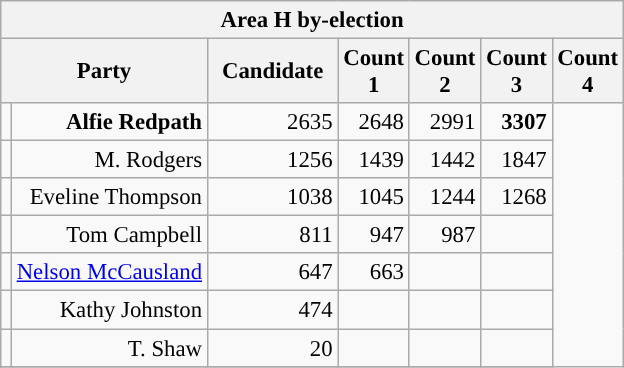<table class="wikitable" style="font-size: 95%;">
<tr>
<th colspan="11">Area H by-election</th>
</tr>
<tr>
<th colspan="2" style="width: 80px">Party</th>
<th style="width: 80px">Candidate</th>
<th style="width: 40px">Count 1</th>
<th style="width: 40px">Count 2</th>
<th style="width: 40px">Count 3</th>
<th style="width: 40px">Count 4</th>
</tr>
<tr>
<td></td>
<td align="right"><strong>Alfie Redpath</strong></td>
<td align="right">2635</td>
<td align="right">2648</td>
<td align="right">2991</td>
<td align="right"><strong>3307</strong></td>
</tr>
<tr>
<td></td>
<td align="right">M. Rodgers</td>
<td align="right">1256</td>
<td align="right">1439</td>
<td align="right">1442</td>
<td align="right">1847</td>
</tr>
<tr>
<td></td>
<td align="right">Eveline Thompson</td>
<td align="right">1038</td>
<td align="right">1045</td>
<td align="right">1244</td>
<td align="right">1268</td>
</tr>
<tr>
<td></td>
<td align="right">Tom Campbell</td>
<td align="right">811</td>
<td align="right">947</td>
<td align="right">987</td>
<td align="right"></td>
</tr>
<tr>
<td></td>
<td align="right"><a href='#'>Nelson McCausland</a></td>
<td align="right">647</td>
<td align="right">663</td>
<td align="right"></td>
<td align="right"></td>
</tr>
<tr>
<td></td>
<td align="right">Kathy Johnston</td>
<td align="right">474</td>
<td align="right"></td>
<td align="right"></td>
<td align="right"></td>
</tr>
<tr>
<td></td>
<td align="right">T. Shaw</td>
<td align="right">20</td>
<td align="right"></td>
<td align="right"></td>
<td align="right"></td>
</tr>
<tr>
</tr>
<tr style="background-color:#E9E9E9">
</tr>
<tr>
</tr>
</table>
